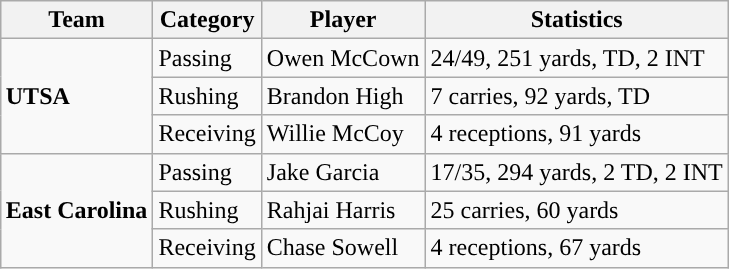<table class="wikitable" style="float: right;">
<tr>
<th>Team</th>
<th>Category</th>
<th>Player</th>
<th>Statistics</th>
</tr>
<tr>
<td rowspan=3><strong>UTSA</strong></td>
<td>Passing</td>
<td>Owen McCown</td>
<td>24/49, 251 yards, TD, 2 INT</td>
</tr>
<tr>
<td>Rushing</td>
<td>Brandon High</td>
<td>7 carries, 92 yards, TD</td>
</tr>
<tr>
<td>Receiving</td>
<td>Willie McCoy</td>
<td>4 receptions, 91 yards</td>
</tr>
<tr>
<td rowspan=3><strong>East Carolina</strong></td>
<td>Passing</td>
<td>Jake Garcia</td>
<td>17/35, 294 yards, 2 TD, 2 INT</td>
</tr>
<tr>
<td>Rushing</td>
<td>Rahjai Harris</td>
<td>25 carries, 60 yards</td>
</tr>
<tr>
<td>Receiving</td>
<td>Chase Sowell</td>
<td>4 receptions, 67 yards</td>
</tr>
</table>
